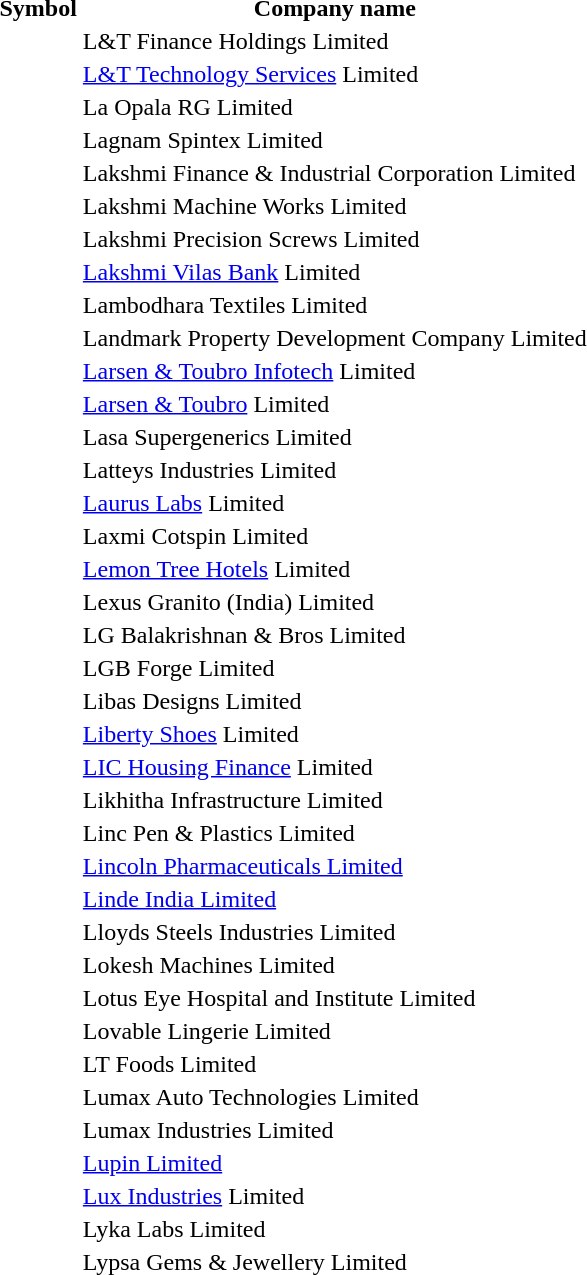<table style="background:transparent;">
<tr>
<th>Symbol</th>
<th>Company name</th>
</tr>
<tr>
<td></td>
<td>L&T Finance Holdings Limited</td>
</tr>
<tr>
<td></td>
<td><a href='#'>L&T Technology Services</a> Limited</td>
</tr>
<tr>
<td></td>
<td>La Opala RG Limited</td>
</tr>
<tr>
<td></td>
<td>Lagnam Spintex Limited</td>
</tr>
<tr>
<td></td>
<td>Lakshmi Finance & Industrial Corporation Limited</td>
</tr>
<tr>
<td></td>
<td>Lakshmi Machine Works Limited</td>
</tr>
<tr>
<td></td>
<td>Lakshmi Precision Screws Limited</td>
</tr>
<tr>
<td></td>
<td><a href='#'>Lakshmi Vilas Bank</a> Limited</td>
</tr>
<tr>
<td></td>
<td>Lambodhara Textiles Limited</td>
</tr>
<tr>
<td></td>
<td>Landmark Property Development Company Limited</td>
</tr>
<tr>
<td></td>
<td><a href='#'>Larsen & Toubro Infotech</a> Limited</td>
</tr>
<tr>
<td></td>
<td><a href='#'>Larsen & Toubro</a> Limited</td>
</tr>
<tr>
<td></td>
<td>Lasa Supergenerics Limited</td>
</tr>
<tr>
<td></td>
<td>Latteys Industries Limited</td>
</tr>
<tr>
<td></td>
<td><a href='#'>Laurus Labs</a> Limited</td>
</tr>
<tr>
<td></td>
<td>Laxmi Cotspin Limited</td>
</tr>
<tr>
<td></td>
<td><a href='#'>Lemon Tree Hotels</a> Limited</td>
</tr>
<tr>
<td></td>
<td>Lexus Granito (India) Limited</td>
</tr>
<tr>
<td></td>
<td>LG Balakrishnan & Bros Limited</td>
</tr>
<tr>
<td></td>
<td>LGB Forge Limited</td>
</tr>
<tr>
<td></td>
<td>Libas Designs Limited</td>
</tr>
<tr>
<td></td>
<td><a href='#'>Liberty Shoes</a> Limited</td>
</tr>
<tr>
<td></td>
<td><a href='#'>LIC Housing Finance</a> Limited</td>
</tr>
<tr>
<td></td>
<td>Likhitha Infrastructure Limited</td>
</tr>
<tr>
<td></td>
<td>Linc Pen & Plastics Limited</td>
</tr>
<tr>
<td></td>
<td><a href='#'>Lincoln Pharmaceuticals Limited</a></td>
</tr>
<tr>
<td></td>
<td><a href='#'>Linde India Limited</a></td>
</tr>
<tr>
<td></td>
<td>Lloyds Steels Industries Limited</td>
</tr>
<tr>
<td></td>
<td>Lokesh Machines Limited</td>
</tr>
<tr>
<td></td>
<td>Lotus Eye Hospital and Institute Limited</td>
</tr>
<tr>
<td></td>
<td>Lovable Lingerie Limited</td>
</tr>
<tr>
<td></td>
<td>LT Foods Limited</td>
</tr>
<tr>
<td></td>
<td>Lumax Auto Technologies Limited</td>
</tr>
<tr>
<td></td>
<td>Lumax Industries Limited</td>
</tr>
<tr>
<td></td>
<td><a href='#'>Lupin Limited</a></td>
</tr>
<tr>
<td></td>
<td><a href='#'>Lux Industries</a> Limited</td>
</tr>
<tr>
<td></td>
<td>Lyka Labs Limited</td>
</tr>
<tr>
<td></td>
<td>Lypsa Gems & Jewellery Limited</td>
</tr>
<tr>
</tr>
</table>
